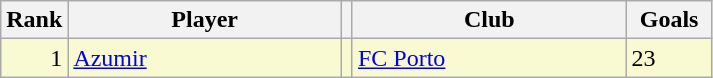<table class="wikitable">
<tr>
<th width=20>Rank</th>
<th width=175>Player</th>
<th></th>
<th width=175>Club</th>
<th width=50>Goals</th>
</tr>
<tr style="background:LightGoldenrodYellow">
<td align="right">1</td>
<td><a href='#'>Azumir</a></td>
<td></td>
<td><a href='#'>FC Porto</a></td>
<td>23</td>
</tr>
</table>
